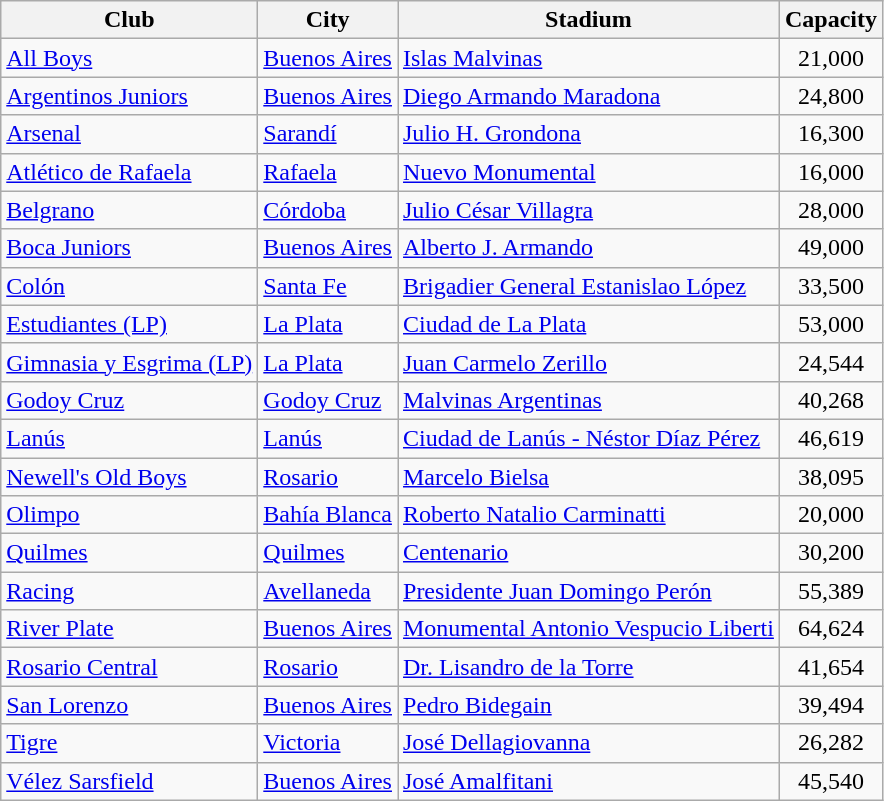<table class="wikitable sortable">
<tr>
<th>Club</th>
<th>City</th>
<th>Stadium</th>
<th>Capacity</th>
</tr>
<tr>
<td><a href='#'>All Boys</a></td>
<td><a href='#'>Buenos Aires</a></td>
<td><a href='#'>Islas Malvinas</a></td>
<td align="center">21,000</td>
</tr>
<tr>
<td><a href='#'>Argentinos Juniors</a></td>
<td><a href='#'>Buenos Aires</a></td>
<td><a href='#'>Diego Armando Maradona</a></td>
<td align="center">24,800</td>
</tr>
<tr>
<td><a href='#'>Arsenal</a></td>
<td><a href='#'>Sarandí</a></td>
<td><a href='#'>Julio H. Grondona</a></td>
<td align="center">16,300</td>
</tr>
<tr>
<td><a href='#'>Atlético de Rafaela</a></td>
<td><a href='#'>Rafaela</a></td>
<td><a href='#'>Nuevo Monumental</a></td>
<td align="center">16,000</td>
</tr>
<tr>
<td><a href='#'>Belgrano</a></td>
<td><a href='#'>Córdoba</a></td>
<td><a href='#'>Julio César Villagra</a></td>
<td align="center">28,000</td>
</tr>
<tr>
<td><a href='#'>Boca Juniors</a></td>
<td><a href='#'>Buenos Aires</a></td>
<td><a href='#'>Alberto J. Armando</a></td>
<td align="center">49,000</td>
</tr>
<tr>
<td><a href='#'>Colón</a></td>
<td><a href='#'>Santa Fe</a></td>
<td><a href='#'>Brigadier General Estanislao López</a></td>
<td align="center">33,500</td>
</tr>
<tr>
<td><a href='#'>Estudiantes (LP)</a></td>
<td><a href='#'>La Plata</a></td>
<td><a href='#'>Ciudad de La Plata</a></td>
<td align="center">53,000</td>
</tr>
<tr>
<td><a href='#'>Gimnasia y Esgrima (LP)</a></td>
<td><a href='#'>La Plata</a></td>
<td><a href='#'>Juan Carmelo Zerillo</a></td>
<td align="center">24,544</td>
</tr>
<tr>
<td><a href='#'>Godoy Cruz</a></td>
<td><a href='#'>Godoy Cruz</a></td>
<td><a href='#'>Malvinas Argentinas</a></td>
<td align="center">40,268</td>
</tr>
<tr>
<td><a href='#'>Lanús</a></td>
<td><a href='#'>Lanús</a></td>
<td><a href='#'>Ciudad de Lanús - Néstor Díaz Pérez</a></td>
<td align="center">46,619</td>
</tr>
<tr>
<td><a href='#'>Newell's Old Boys</a></td>
<td><a href='#'>Rosario</a></td>
<td><a href='#'>Marcelo Bielsa</a></td>
<td align="center">38,095</td>
</tr>
<tr>
<td><a href='#'>Olimpo</a></td>
<td><a href='#'>Bahía Blanca</a></td>
<td><a href='#'>Roberto Natalio Carminatti</a></td>
<td align="center">20,000</td>
</tr>
<tr>
<td><a href='#'>Quilmes</a></td>
<td><a href='#'>Quilmes</a></td>
<td><a href='#'>Centenario</a></td>
<td align="center">30,200</td>
</tr>
<tr>
<td><a href='#'>Racing</a></td>
<td><a href='#'>Avellaneda</a></td>
<td><a href='#'>Presidente Juan Domingo Perón</a></td>
<td align="center">55,389</td>
</tr>
<tr>
<td><a href='#'>River Plate</a></td>
<td><a href='#'>Buenos Aires</a></td>
<td><a href='#'>Monumental Antonio Vespucio Liberti</a></td>
<td align="center">64,624</td>
</tr>
<tr>
<td><a href='#'>Rosario Central</a></td>
<td><a href='#'>Rosario</a></td>
<td><a href='#'>Dr. Lisandro de la Torre</a></td>
<td align="center">41,654</td>
</tr>
<tr>
<td><a href='#'>San Lorenzo</a></td>
<td><a href='#'>Buenos Aires</a></td>
<td><a href='#'>Pedro Bidegain</a></td>
<td align="center">39,494</td>
</tr>
<tr>
<td><a href='#'>Tigre</a></td>
<td><a href='#'>Victoria</a></td>
<td><a href='#'>José Dellagiovanna</a></td>
<td align="center">26,282</td>
</tr>
<tr>
<td><a href='#'>Vélez Sarsfield</a></td>
<td><a href='#'>Buenos Aires</a></td>
<td><a href='#'>José Amalfitani</a></td>
<td align="center">45,540</td>
</tr>
</table>
